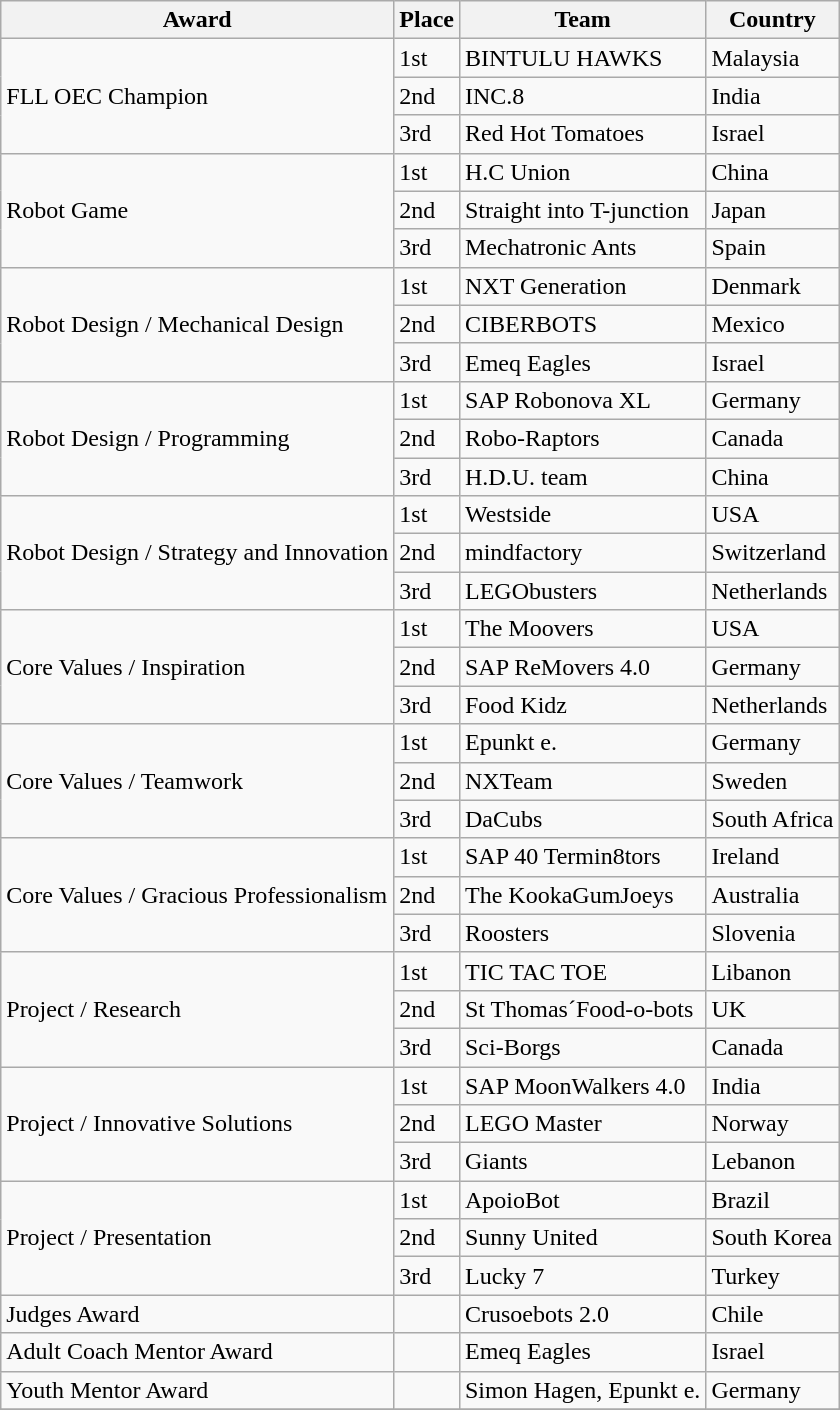<table class="wikitable">
<tr>
<th>Award</th>
<th>Place</th>
<th>Team</th>
<th>Country</th>
</tr>
<tr>
<td rowspan="3">FLL OEC Champion</td>
<td>1st</td>
<td>BINTULU HAWKS</td>
<td>Malaysia</td>
</tr>
<tr>
<td>2nd</td>
<td>INC.8</td>
<td>India</td>
</tr>
<tr>
<td>3rd</td>
<td>Red Hot Tomatoes</td>
<td>Israel</td>
</tr>
<tr>
<td rowspan="3">Robot Game</td>
<td>1st</td>
<td>H.C Union</td>
<td>China</td>
</tr>
<tr>
<td>2nd</td>
<td>Straight into T-junction</td>
<td>Japan</td>
</tr>
<tr>
<td>3rd</td>
<td>Mechatronic Ants</td>
<td>Spain</td>
</tr>
<tr>
<td rowspan="3">Robot Design / Mechanical Design</td>
<td>1st</td>
<td>NXT Generation</td>
<td>Denmark</td>
</tr>
<tr>
<td>2nd</td>
<td>CIBERBOTS</td>
<td>Mexico</td>
</tr>
<tr>
<td>3rd</td>
<td>Emeq Eagles</td>
<td>Israel</td>
</tr>
<tr>
<td rowspan="3">Robot Design / Programming</td>
<td>1st</td>
<td>SAP Robonova XL</td>
<td>Germany</td>
</tr>
<tr>
<td>2nd</td>
<td>Robo-Raptors</td>
<td>Canada</td>
</tr>
<tr>
<td>3rd</td>
<td>H.D.U. team</td>
<td>China</td>
</tr>
<tr>
<td rowspan="3">Robot Design / Strategy and Innovation</td>
<td>1st</td>
<td>Westside</td>
<td>USA</td>
</tr>
<tr>
<td>2nd</td>
<td>mindfactory</td>
<td>Switzerland</td>
</tr>
<tr>
<td>3rd</td>
<td>LEGObusters</td>
<td>Netherlands</td>
</tr>
<tr>
<td rowspan="3">Core Values / Inspiration</td>
<td>1st</td>
<td>The Moovers</td>
<td>USA</td>
</tr>
<tr>
<td>2nd</td>
<td>SAP ReMovers 4.0</td>
<td>Germany</td>
</tr>
<tr>
<td>3rd</td>
<td>Food Kidz</td>
<td>Netherlands</td>
</tr>
<tr>
<td rowspan="3">Core Values / Teamwork</td>
<td>1st</td>
<td>Epunkt e.</td>
<td>Germany</td>
</tr>
<tr>
<td>2nd</td>
<td>NXTeam</td>
<td>Sweden</td>
</tr>
<tr>
<td>3rd</td>
<td>DaCubs</td>
<td>South Africa</td>
</tr>
<tr>
<td rowspan="3">Core Values / Gracious Professionalism</td>
<td>1st</td>
<td>SAP 40 Termin8tors</td>
<td>Ireland</td>
</tr>
<tr>
<td>2nd</td>
<td>The KookaGumJoeys</td>
<td>Australia</td>
</tr>
<tr>
<td>3rd</td>
<td>Roosters</td>
<td>Slovenia</td>
</tr>
<tr>
<td rowspan="3">Project / Research</td>
<td>1st</td>
<td>TIC TAC TOE</td>
<td>Libanon</td>
</tr>
<tr>
<td>2nd</td>
<td>St Thomas´Food-o-bots</td>
<td>UK</td>
</tr>
<tr>
<td>3rd</td>
<td>Sci-Borgs</td>
<td>Canada</td>
</tr>
<tr>
<td rowspan="3">Project / Innovative Solutions</td>
<td>1st</td>
<td>SAP MoonWalkers 4.0</td>
<td>India</td>
</tr>
<tr>
<td>2nd</td>
<td>LEGO Master</td>
<td>Norway</td>
</tr>
<tr>
<td>3rd</td>
<td>Giants</td>
<td>Lebanon</td>
</tr>
<tr>
<td rowspan="3">Project / Presentation</td>
<td>1st</td>
<td>ApoioBot</td>
<td>Brazil</td>
</tr>
<tr>
<td>2nd</td>
<td>Sunny United</td>
<td>South Korea</td>
</tr>
<tr>
<td>3rd</td>
<td>Lucky 7</td>
<td>Turkey</td>
</tr>
<tr>
<td>Judges Award</td>
<td></td>
<td>Crusoebots 2.0</td>
<td>Chile</td>
</tr>
<tr>
<td>Adult Coach Mentor Award</td>
<td></td>
<td>Emeq Eagles</td>
<td>Israel</td>
</tr>
<tr>
<td>Youth Mentor Award</td>
<td></td>
<td>Simon Hagen, Epunkt e.</td>
<td>Germany</td>
</tr>
<tr>
</tr>
</table>
